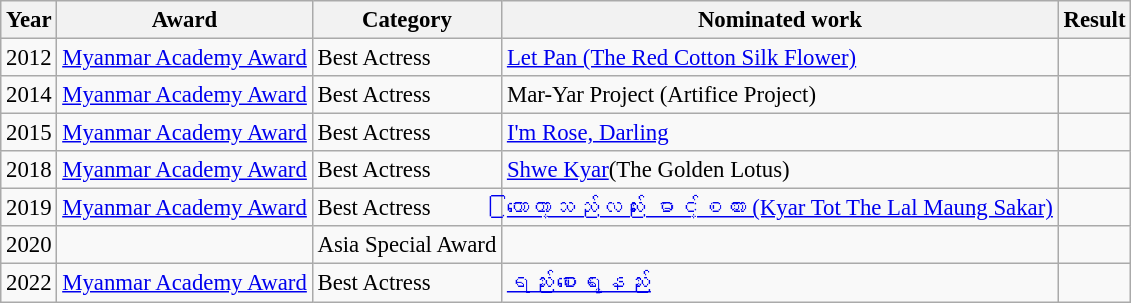<table class="wikitable" style="font-size: 95%">
<tr>
<th>Year</th>
<th>Award</th>
<th>Category</th>
<th>Nominated work</th>
<th>Result</th>
</tr>
<tr>
<td>2012</td>
<td><a href='#'>Myanmar Academy Award</a></td>
<td>Best Actress</td>
<td><a href='#'>Let Pan (The Red Cotton Silk Flower)</a></td>
<td></td>
</tr>
<tr>
<td>2014</td>
<td><a href='#'>Myanmar Academy Award</a></td>
<td>Best Actress</td>
<td>Mar-Yar Project (Artifice Project)</td>
<td></td>
</tr>
<tr>
<td>2015</td>
<td><a href='#'>Myanmar Academy Award</a></td>
<td>Best Actress</td>
<td><a href='#'>I'm Rose, Darling</a></td>
<td></td>
</tr>
<tr>
<td>2018</td>
<td><a href='#'>Myanmar Academy Award</a></td>
<td>Best Actress</td>
<td><a href='#'>Shwe Kyar</a>(The Golden Lotus)</td>
<td></td>
</tr>
<tr>
<td>2019</td>
<td><a href='#'>Myanmar Academy Award</a></td>
<td>Best Actress</td>
<td><a href='#'>ကြာတော့သည်လည်း မောင့်စကား (Kyar Tot The Lal Maung Sakar)</a></td>
<td></td>
</tr>
<tr>
<td>2020</td>
<td></td>
<td>Asia Special Award</td>
<td></td>
<td></td>
</tr>
<tr>
<td>2022</td>
<td><a href='#'>Myanmar Academy Award</a></td>
<td>Best Actress</td>
<td><a href='#'>ရည်းစားရွေးနည်း</a></td>
<td></td>
</tr>
</table>
